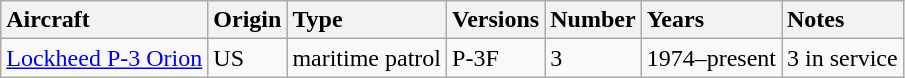<table class="wikitable">
<tr>
<th style="text-align: left;">Aircraft</th>
<th style="text-align: left;">Origin</th>
<th style="text-align: left;">Type</th>
<th style="text-align: left;">Versions</th>
<th style="text-align: left;">Number</th>
<th style="text-align: left;">Years</th>
<th style="text-align: left;">Notes</th>
</tr>
<tr>
<td><a href='#'>Lockheed P-3 Orion</a></td>
<td>US</td>
<td>maritime patrol</td>
<td>P-3F</td>
<td>3</td>
<td>1974–present</td>
<td>3 in service</td>
</tr>
</table>
